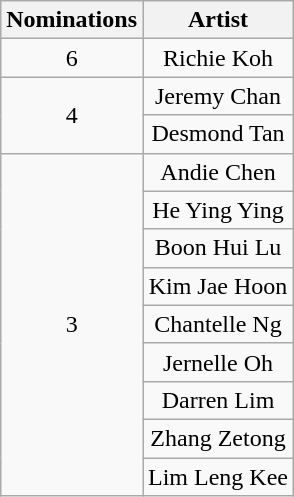<table class="wikitable plainrowheaders" rowspan=2 border="2" cellpadding="4" style="text-align: center">
<tr>
<th scope="col" style="width:55px;">Nominations</th>
<th scope="col" style="text-align:center;">Artist</th>
</tr>
<tr>
<td scope=row style="text-align:center">6</td>
<td>Richie Koh</td>
</tr>
<tr>
<td scope=row rowspan="2" style="text-align:center">4</td>
<td>Jeremy Chan</td>
</tr>
<tr>
<td>Desmond Tan</td>
</tr>
<tr>
<td scope=row rowspan="9" style="text-align:center">3</td>
<td>Andie Chen</td>
</tr>
<tr>
<td>He Ying Ying</td>
</tr>
<tr>
<td>Boon Hui Lu</td>
</tr>
<tr>
<td>Kim Jae Hoon</td>
</tr>
<tr>
<td>Chantelle Ng</td>
</tr>
<tr>
<td>Jernelle Oh</td>
</tr>
<tr>
<td>Darren Lim</td>
</tr>
<tr>
<td>Zhang Zetong</td>
</tr>
<tr>
<td>Lim Leng Kee</td>
</tr>
</table>
